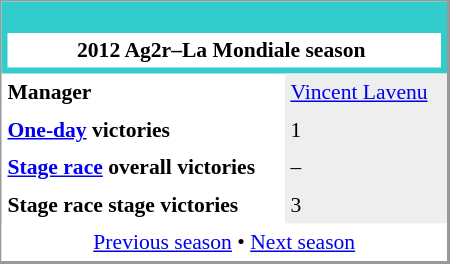<table align="right" cellpadding="4" cellspacing="0" style="margin-left:1em; width:300px; font-size:90%; border:1px solid #999; border-right-width:2px; border-bottom-width:2px; background-color:white;">
<tr>
<th colspan="2" style="background-color:#33CCCC;"><br><table style="background:#FFFFFF;text-align:center;width:100%;">
<tr>
<td style="background:#FFFFFF;" align="center" width="100%"><span> 2012 Ag2r–La Mondiale season</span></td>
<td padding=15px></td>
</tr>
</table>
</th>
</tr>
<tr>
<td><strong>Manager</strong></td>
<td bgcolor=#EEEEEE><a href='#'>Vincent Lavenu</a></td>
</tr>
<tr>
<td><strong><a href='#'>One-day</a> victories</strong></td>
<td bgcolor=#EEEEEE>1</td>
</tr>
<tr>
<td><strong><a href='#'>Stage race</a> overall victories</strong></td>
<td bgcolor=#EEEEEE>–</td>
</tr>
<tr>
<td><strong>Stage race stage victories</strong></td>
<td bgcolor=#EEEEEE>3</td>
</tr>
<tr>
<td colspan="2" bgcolor="white" align="center"><a href='#'>Previous season</a> • <a href='#'>Next season</a></td>
</tr>
</table>
